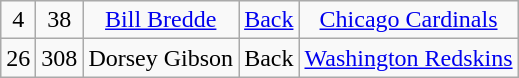<table class="wikitable" style="text-align:center">
<tr>
<td>4</td>
<td>38</td>
<td><a href='#'>Bill Bredde</a></td>
<td><a href='#'>Back</a></td>
<td><a href='#'>Chicago Cardinals</a></td>
</tr>
<tr>
<td>26</td>
<td>308</td>
<td>Dorsey Gibson</td>
<td>Back</td>
<td><a href='#'>Washington Redskins</a></td>
</tr>
</table>
